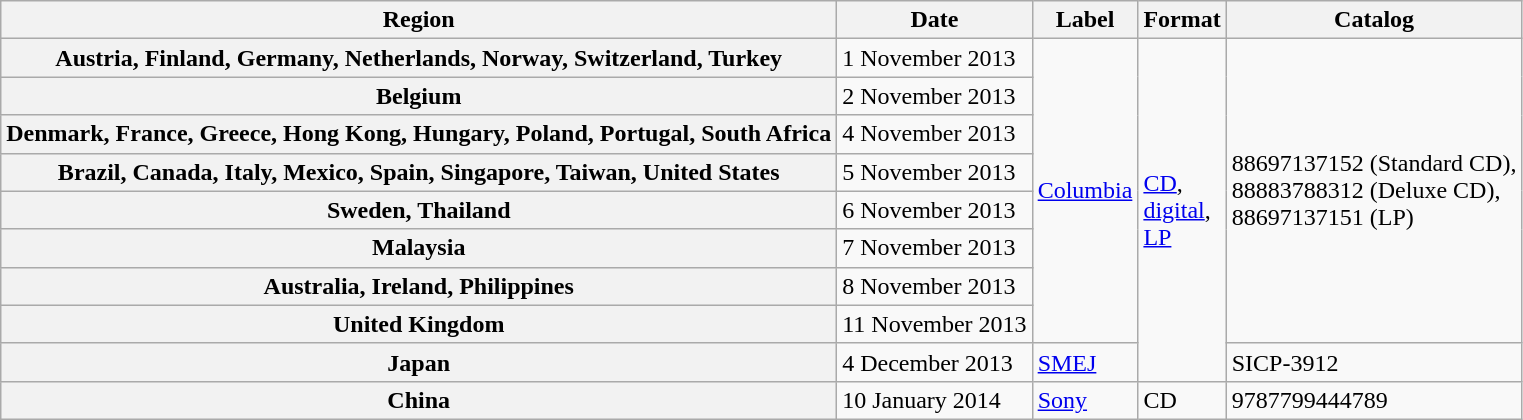<table class="wikitable plainrowheaders">
<tr>
<th>Region</th>
<th>Date</th>
<th>Label</th>
<th>Format</th>
<th>Catalog</th>
</tr>
<tr>
<th scope="row">Austria, Finland, Germany, Netherlands, Norway, Switzerland, Turkey</th>
<td>1 November 2013</td>
<td rowspan="8"><a href='#'>Columbia</a></td>
<td rowspan="9"><a href='#'>CD</a>, <br><a href='#'>digital</a>, <br><a href='#'>LP</a></td>
<td rowspan="8">88697137152 (Standard CD), <br>88883788312 (Deluxe CD), <br>88697137151 (LP)</td>
</tr>
<tr>
<th scope="row">Belgium</th>
<td>2 November 2013</td>
</tr>
<tr>
<th scope="row">Denmark, France, Greece, Hong Kong, Hungary, Poland, Portugal, South Africa</th>
<td>4 November 2013</td>
</tr>
<tr>
<th scope="row">Brazil, Canada, Italy, Mexico, Spain, Singapore, Taiwan, United States</th>
<td>5 November 2013</td>
</tr>
<tr>
<th scope="row">Sweden, Thailand</th>
<td>6 November 2013</td>
</tr>
<tr>
<th scope="row">Malaysia</th>
<td>7 November 2013</td>
</tr>
<tr>
<th scope="row">Australia, Ireland, Philippines</th>
<td>8 November 2013</td>
</tr>
<tr>
<th scope="row">United Kingdom</th>
<td>11 November 2013</td>
</tr>
<tr>
<th scope="row">Japan</th>
<td>4 December 2013</td>
<td><a href='#'>SMEJ</a></td>
<td>SICP-3912</td>
</tr>
<tr>
<th scope="row">China</th>
<td>10 January 2014</td>
<td><a href='#'>Sony</a></td>
<td>CD</td>
<td>9787799444789</td>
</tr>
</table>
